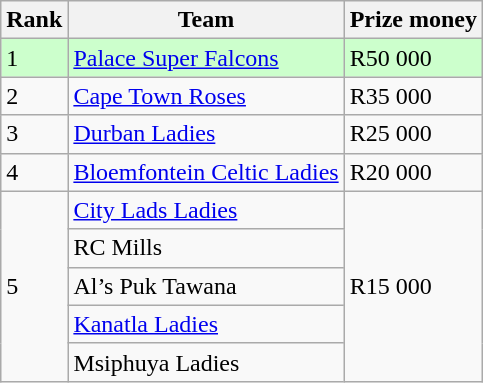<table class="wikitable">
<tr>
<th>Rank</th>
<th>Team</th>
<th>Prize money</th>
</tr>
<tr bgcolor="#CCFFCC">
<td>1</td>
<td><a href='#'>Palace Super Falcons</a></td>
<td>R50 000</td>
</tr>
<tr>
<td>2</td>
<td><a href='#'>Cape Town Roses</a></td>
<td>R35 000</td>
</tr>
<tr>
<td>3</td>
<td><a href='#'>Durban Ladies</a></td>
<td>R25 000</td>
</tr>
<tr>
<td>4</td>
<td><a href='#'>Bloemfontein Celtic Ladies</a></td>
<td>R20 000</td>
</tr>
<tr>
<td rowspan="5">5</td>
<td><a href='#'>City Lads Ladies</a></td>
<td rowspan="5">R15 000</td>
</tr>
<tr>
<td>RC Mills</td>
</tr>
<tr>
<td>Al’s Puk Tawana</td>
</tr>
<tr>
<td><a href='#'>Kanatla Ladies</a></td>
</tr>
<tr>
<td>Msiphuya Ladies</td>
</tr>
</table>
